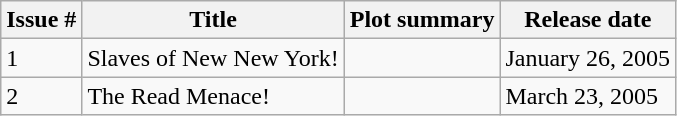<table class="wikitable">
<tr>
<th>Issue #</th>
<th>Title</th>
<th>Plot summary</th>
<th>Release date</th>
</tr>
<tr>
<td>1</td>
<td>Slaves of New New York!</td>
<td></td>
<td>January 26, 2005</td>
</tr>
<tr>
<td>2</td>
<td>The Read Menace!</td>
<td></td>
<td>March 23, 2005</td>
</tr>
</table>
